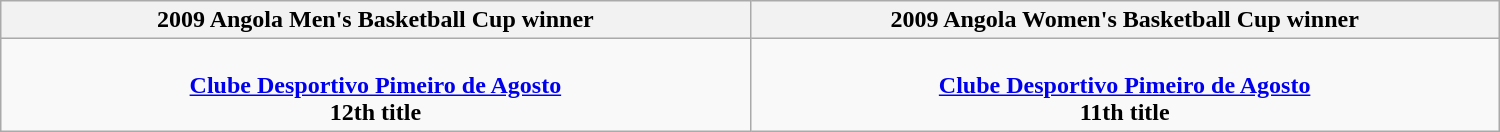<table class=wikitable style="text-align:center; width: 1000px; margin:auto">
<tr>
<th width=600px>2009 Angola Men's Basketball Cup winner</th>
<th width=600px>2009 Angola Women's Basketball Cup winner</th>
</tr>
<tr>
<td><br><strong><a href='#'>Clube Desportivo Pimeiro de Agosto</a></strong><br><strong>12th title</strong></td>
<td><br><strong><a href='#'>Clube Desportivo Pimeiro de Agosto</a></strong><br><strong>11th title</strong></td>
</tr>
</table>
